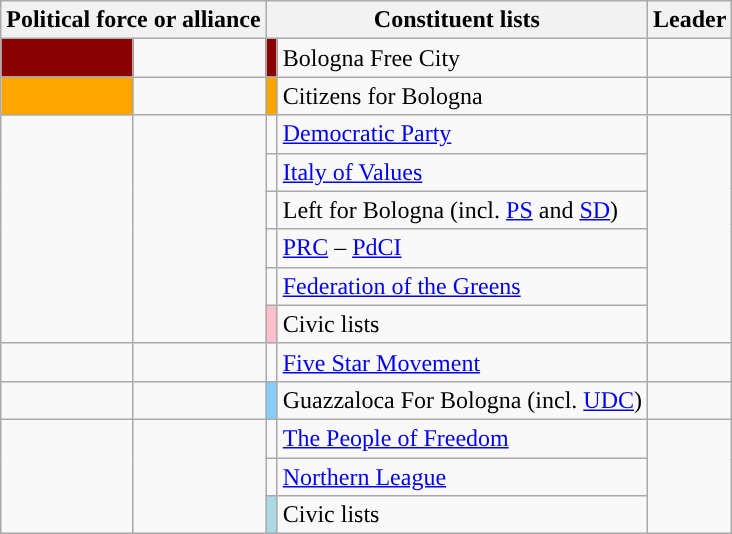<table class=wikitable style=text-align:left>
<tr>
<th colspan=2>Political force or alliance</th>
<th colspan=2>Constituent lists</th>
<th>Leader</th>
</tr>
<tr>
<td style="background-color:darkred"></td>
<td></td>
<td bgcolor="darkred"></td>
<td style="text-align:left;">Bologna Free City</td>
<td></td>
</tr>
<tr>
<td style="background-color:orange"></td>
<td></td>
<td bgcolor="orange"></td>
<td style="text-align:left;">Citizens for Bologna</td>
<td></td>
</tr>
<tr>
<td rowspan="6"></td>
<td rowspan=6></td>
<td></td>
<td style="text-align:left;"><a href='#'>Democratic Party</a></td>
<td rowspan="6"></td>
</tr>
<tr>
<td></td>
<td style="text-align:left;"><a href='#'>Italy of Values</a></td>
</tr>
<tr>
<td></td>
<td style="text-align:left;">Left for Bologna (incl. <a href='#'>PS</a> and <a href='#'>SD</a>)</td>
</tr>
<tr>
<td></td>
<td style="text-align:left;"><a href='#'>PRC</a> – <a href='#'>PdCI</a></td>
</tr>
<tr>
<td></td>
<td style="text-align:left;"><a href='#'>Federation of the Greens</a></td>
</tr>
<tr>
<td bgcolor="pink"></td>
<td style="text-align:left;">Civic lists</td>
</tr>
<tr>
<td style="background-color:"></td>
<td></td>
<td></td>
<td style="text-align:left;"><a href='#'>Five Star Movement</a></td>
<td></td>
</tr>
<tr>
<td style="background-color:"></td>
<td></td>
<td bgcolor="lightskyblue"></td>
<td style="text-align:left;">Guazzaloca For Bologna (incl. <a href='#'>UDC</a>)</td>
<td></td>
</tr>
<tr>
<td rowspan="3" style="background:"></td>
<td rowspan=3></td>
<td></td>
<td style="text-align:left;"><a href='#'>The People of Freedom</a></td>
<td rowspan="3"></td>
</tr>
<tr>
<td></td>
<td style="text-align:left;"><a href='#'>Northern League</a></td>
</tr>
<tr>
<td bgcolor="lightblue"></td>
<td style="text-align:left;">Civic lists</td>
</tr>
</table>
